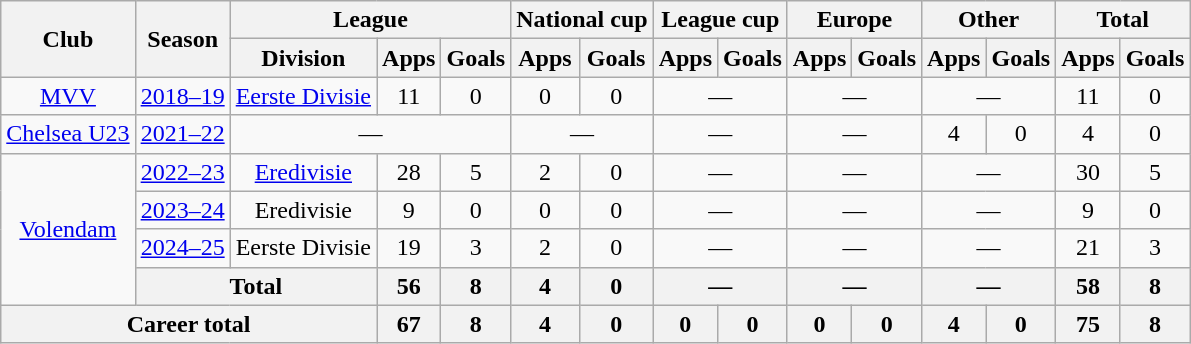<table class="wikitable" style="text-align:center">
<tr>
<th rowspan="2">Club</th>
<th rowspan="2">Season</th>
<th colspan="3">League</th>
<th colspan="2">National cup</th>
<th colspan="2">League cup</th>
<th colspan="2">Europe</th>
<th colspan="2">Other</th>
<th colspan="2">Total</th>
</tr>
<tr>
<th>Division</th>
<th>Apps</th>
<th>Goals</th>
<th>Apps</th>
<th>Goals</th>
<th>Apps</th>
<th>Goals</th>
<th>Apps</th>
<th>Goals</th>
<th>Apps</th>
<th>Goals</th>
<th>Apps</th>
<th>Goals</th>
</tr>
<tr>
<td><a href='#'>MVV</a></td>
<td><a href='#'>2018–19</a></td>
<td><a href='#'>Eerste Divisie</a></td>
<td>11</td>
<td>0</td>
<td>0</td>
<td>0</td>
<td colspan="2">—</td>
<td colspan="2">—</td>
<td colspan="2">—</td>
<td>11</td>
<td>0</td>
</tr>
<tr>
<td><a href='#'>Chelsea U23</a></td>
<td><a href='#'>2021–22</a></td>
<td colspan=3>—</td>
<td colspan="2">—</td>
<td colspan="2">—</td>
<td colspan="2">—</td>
<td>4</td>
<td>0</td>
<td>4</td>
<td>0</td>
</tr>
<tr>
<td rowspan="4"><a href='#'>Volendam</a></td>
<td><a href='#'>2022–23</a></td>
<td><a href='#'>Eredivisie</a></td>
<td>28</td>
<td>5</td>
<td>2</td>
<td>0</td>
<td colspan="2">—</td>
<td colspan="2">—</td>
<td colspan="2">—</td>
<td>30</td>
<td>5</td>
</tr>
<tr>
<td><a href='#'>2023–24</a></td>
<td>Eredivisie</td>
<td>9</td>
<td>0</td>
<td>0</td>
<td>0</td>
<td colspan="2">—</td>
<td colspan="2">—</td>
<td colspan="2">—</td>
<td>9</td>
<td>0</td>
</tr>
<tr>
<td><a href='#'>2024–25</a></td>
<td>Eerste Divisie</td>
<td>19</td>
<td>3</td>
<td>2</td>
<td>0</td>
<td colspan="2">—</td>
<td colspan="2">—</td>
<td colspan="2">—</td>
<td>21</td>
<td>3</td>
</tr>
<tr>
<th colspan="2">Total</th>
<th>56</th>
<th>8</th>
<th>4</th>
<th>0</th>
<th colspan="2">—</th>
<th colspan="2">—</th>
<th colspan="2">—</th>
<th>58</th>
<th>8</th>
</tr>
<tr>
<th colspan="3">Career total</th>
<th>67</th>
<th>8</th>
<th>4</th>
<th>0</th>
<th>0</th>
<th>0</th>
<th>0</th>
<th>0</th>
<th>4</th>
<th>0</th>
<th>75</th>
<th>8</th>
</tr>
</table>
